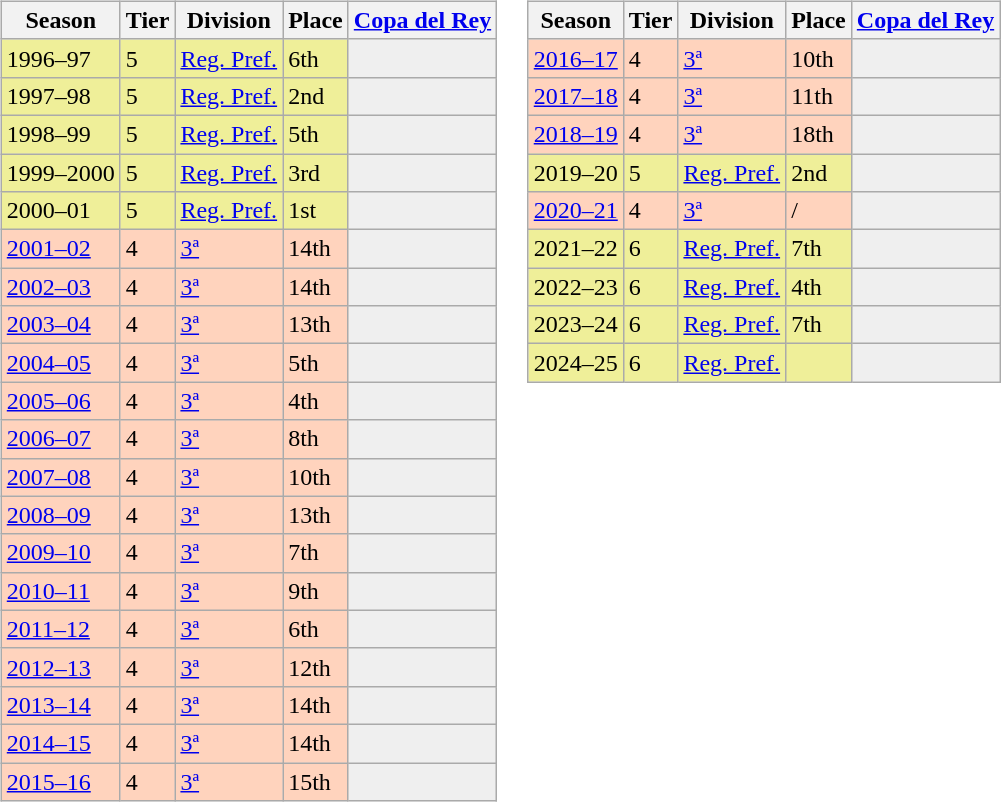<table>
<tr>
<td valign="top" width=49%><br><table class="wikitable">
<tr style="background:#f0f6fa;">
<th>Season</th>
<th>Tier</th>
<th>Division</th>
<th>Place</th>
<th><a href='#'>Copa del Rey</a></th>
</tr>
<tr>
<td style="background:#EFEF99;">1996–97</td>
<td style="background:#EFEF99;">5</td>
<td style="background:#EFEF99;"><a href='#'>Reg. Pref.</a></td>
<td style="background:#EFEF99;">6th</td>
<th style="background:#efefef;"></th>
</tr>
<tr>
<td style="background:#EFEF99;">1997–98</td>
<td style="background:#EFEF99;">5</td>
<td style="background:#EFEF99;"><a href='#'>Reg. Pref.</a></td>
<td style="background:#EFEF99;">2nd</td>
<th style="background:#efefef;"></th>
</tr>
<tr>
<td style="background:#EFEF99;">1998–99</td>
<td style="background:#EFEF99;">5</td>
<td style="background:#EFEF99;"><a href='#'>Reg. Pref.</a></td>
<td style="background:#EFEF99;">5th</td>
<th style="background:#efefef;"></th>
</tr>
<tr>
<td style="background:#EFEF99;">1999–2000</td>
<td style="background:#EFEF99;">5</td>
<td style="background:#EFEF99;"><a href='#'>Reg. Pref.</a></td>
<td style="background:#EFEF99;">3rd</td>
<th style="background:#efefef;"></th>
</tr>
<tr>
<td style="background:#EFEF99;">2000–01</td>
<td style="background:#EFEF99;">5</td>
<td style="background:#EFEF99;"><a href='#'>Reg. Pref.</a></td>
<td style="background:#EFEF99;">1st</td>
<th style="background:#efefef;"></th>
</tr>
<tr>
<td style="background:#FFD3BD;"><a href='#'>2001–02</a></td>
<td style="background:#FFD3BD;">4</td>
<td style="background:#FFD3BD;"><a href='#'>3ª</a></td>
<td style="background:#FFD3BD;">14th</td>
<th style="background:#efefef;"></th>
</tr>
<tr>
<td style="background:#FFD3BD;"><a href='#'>2002–03</a></td>
<td style="background:#FFD3BD;">4</td>
<td style="background:#FFD3BD;"><a href='#'>3ª</a></td>
<td style="background:#FFD3BD;">14th</td>
<th style="background:#efefef;"></th>
</tr>
<tr>
<td style="background:#FFD3BD;"><a href='#'>2003–04</a></td>
<td style="background:#FFD3BD;">4</td>
<td style="background:#FFD3BD;"><a href='#'>3ª</a></td>
<td style="background:#FFD3BD;">13th</td>
<th style="background:#efefef;"></th>
</tr>
<tr>
<td style="background:#FFD3BD;"><a href='#'>2004–05</a></td>
<td style="background:#FFD3BD;">4</td>
<td style="background:#FFD3BD;"><a href='#'>3ª</a></td>
<td style="background:#FFD3BD;">5th</td>
<th style="background:#efefef;"></th>
</tr>
<tr>
<td style="background:#FFD3BD;"><a href='#'>2005–06</a></td>
<td style="background:#FFD3BD;">4</td>
<td style="background:#FFD3BD;"><a href='#'>3ª</a></td>
<td style="background:#FFD3BD;">4th</td>
<th style="background:#efefef;"></th>
</tr>
<tr>
<td style="background:#FFD3BD;"><a href='#'>2006–07</a></td>
<td style="background:#FFD3BD;">4</td>
<td style="background:#FFD3BD;"><a href='#'>3ª</a></td>
<td style="background:#FFD3BD;">8th</td>
<th style="background:#efefef;"></th>
</tr>
<tr>
<td style="background:#FFD3BD;"><a href='#'>2007–08</a></td>
<td style="background:#FFD3BD;">4</td>
<td style="background:#FFD3BD;"><a href='#'>3ª</a></td>
<td style="background:#FFD3BD;">10th</td>
<th style="background:#efefef;"></th>
</tr>
<tr>
<td style="background:#FFD3BD;"><a href='#'>2008–09</a></td>
<td style="background:#FFD3BD;">4</td>
<td style="background:#FFD3BD;"><a href='#'>3ª</a></td>
<td style="background:#FFD3BD;">13th</td>
<td style="background:#efefef;"></td>
</tr>
<tr>
<td style="background:#FFD3BD;"><a href='#'>2009–10</a></td>
<td style="background:#FFD3BD;">4</td>
<td style="background:#FFD3BD;"><a href='#'>3ª</a></td>
<td style="background:#FFD3BD;">7th</td>
<td style="background:#efefef;"></td>
</tr>
<tr>
<td style="background:#FFD3BD;"><a href='#'>2010–11</a></td>
<td style="background:#FFD3BD;">4</td>
<td style="background:#FFD3BD;"><a href='#'>3ª</a></td>
<td style="background:#FFD3BD;">9th</td>
<td style="background:#efefef;"></td>
</tr>
<tr>
<td style="background:#FFD3BD;"><a href='#'>2011–12</a></td>
<td style="background:#FFD3BD;">4</td>
<td style="background:#FFD3BD;"><a href='#'>3ª</a></td>
<td style="background:#FFD3BD;">6th</td>
<th style="background:#efefef;"></th>
</tr>
<tr>
<td style="background:#FFD3BD;"><a href='#'>2012–13</a></td>
<td style="background:#FFD3BD;">4</td>
<td style="background:#FFD3BD;"><a href='#'>3ª</a></td>
<td style="background:#FFD3BD;">12th</td>
<th style="background:#efefef;"></th>
</tr>
<tr>
<td style="background:#FFD3BD;"><a href='#'>2013–14</a></td>
<td style="background:#FFD3BD;">4</td>
<td style="background:#FFD3BD;"><a href='#'>3ª</a></td>
<td style="background:#FFD3BD;">14th</td>
<th style="background:#efefef;"></th>
</tr>
<tr>
<td style="background:#FFD3BD;"><a href='#'>2014–15</a></td>
<td style="background:#FFD3BD;">4</td>
<td style="background:#FFD3BD;"><a href='#'>3ª</a></td>
<td style="background:#FFD3BD;">14th</td>
<th style="background:#efefef;"></th>
</tr>
<tr>
<td style="background:#FFD3BD;"><a href='#'>2015–16</a></td>
<td style="background:#FFD3BD;">4</td>
<td style="background:#FFD3BD;"><a href='#'>3ª</a></td>
<td style="background:#FFD3BD;">15th</td>
<th style="background:#efefef;"></th>
</tr>
</table>
</td>
<td valign="top" width=51%><br><table class="wikitable">
<tr style="background:#f0f6fa;">
<th>Season</th>
<th>Tier</th>
<th>Division</th>
<th>Place</th>
<th><a href='#'>Copa del Rey</a></th>
</tr>
<tr>
<td style="background:#FFD3BD;"><a href='#'>2016–17</a></td>
<td style="background:#FFD3BD;">4</td>
<td style="background:#FFD3BD;"><a href='#'>3ª</a></td>
<td style="background:#FFD3BD;">10th</td>
<th style="background:#efefef;"></th>
</tr>
<tr>
<td style="background:#FFD3BD;"><a href='#'>2017–18</a></td>
<td style="background:#FFD3BD;">4</td>
<td style="background:#FFD3BD;"><a href='#'>3ª</a></td>
<td style="background:#FFD3BD;">11th</td>
<th style="background:#efefef;"></th>
</tr>
<tr>
<td style="background:#FFD3BD;"><a href='#'>2018–19</a></td>
<td style="background:#FFD3BD;">4</td>
<td style="background:#FFD3BD;"><a href='#'>3ª</a></td>
<td style="background:#FFD3BD;">18th</td>
<th style="background:#efefef;"></th>
</tr>
<tr>
<td style="background:#EFEF99;">2019–20</td>
<td style="background:#EFEF99;">5</td>
<td style="background:#EFEF99;"><a href='#'>Reg. Pref.</a></td>
<td style="background:#EFEF99;">2nd</td>
<th style="background:#efefef;"></th>
</tr>
<tr>
<td style="background:#FFD3BD;"><a href='#'>2020–21</a></td>
<td style="background:#FFD3BD;">4</td>
<td style="background:#FFD3BD;"><a href='#'>3ª</a></td>
<td style="background:#FFD3BD;"> / </td>
<th style="background:#efefef;"></th>
</tr>
<tr>
<td style="background:#EFEF99;">2021–22</td>
<td style="background:#EFEF99;">6</td>
<td style="background:#EFEF99;"><a href='#'>Reg. Pref.</a></td>
<td style="background:#EFEF99;">7th</td>
<th style="background:#efefef;"></th>
</tr>
<tr>
<td style="background:#EFEF99;">2022–23</td>
<td style="background:#EFEF99;">6</td>
<td style="background:#EFEF99;"><a href='#'>Reg. Pref.</a></td>
<td style="background:#EFEF99;">4th</td>
<th style="background:#efefef;"></th>
</tr>
<tr>
<td style="background:#EFEF99;">2023–24</td>
<td style="background:#EFEF99;">6</td>
<td style="background:#EFEF99;"><a href='#'>Reg. Pref.</a></td>
<td style="background:#EFEF99;">7th</td>
<th style="background:#efefef;"></th>
</tr>
<tr>
<td style="background:#EFEF99;">2024–25</td>
<td style="background:#EFEF99;">6</td>
<td style="background:#EFEF99;"><a href='#'>Reg. Pref.</a></td>
<td style="background:#EFEF99;"></td>
<th style="background:#efefef;"></th>
</tr>
</table>
</td>
</tr>
</table>
